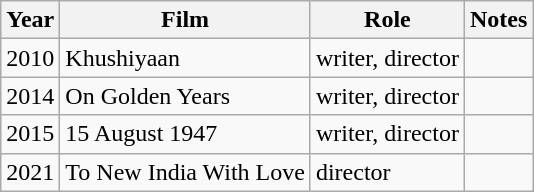<table class="wikitable">
<tr>
<th>Year</th>
<th>Film</th>
<th>Role</th>
<th>Notes</th>
</tr>
<tr>
<td>2010</td>
<td>Khushiyaan</td>
<td>writer, director</td>
<td></td>
</tr>
<tr>
<td>2014</td>
<td>On Golden Years</td>
<td>writer, director</td>
<td></td>
</tr>
<tr>
<td>2015</td>
<td>15 August 1947</td>
<td>writer, director</td>
<td></td>
</tr>
<tr>
<td>2021</td>
<td>To New India With Love</td>
<td>director</td>
<td></td>
</tr>
</table>
